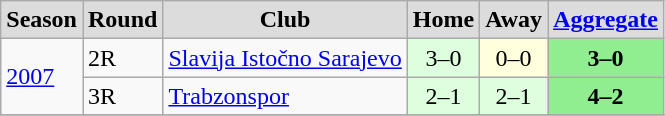<table class="wikitable" style="text-align: center;">
<tr>
<th style="background:#DCDCDC">Season</th>
<th style="background:#DCDCDC">Round</th>
<th style="background:#DCDCDC">Club</th>
<th style="background:#DCDCDC">Home</th>
<th style="background:#DCDCDC">Away</th>
<th style="background:#DCDCDC"><a href='#'>Aggregate</a></th>
</tr>
<tr>
<td rowspan=2 align=left><a href='#'>2007</a></td>
<td align=left>2R</td>
<td align=left> <a href='#'>Slavija Istočno Sarajevo</a></td>
<td bgcolor="#ddffdd" style="text-align:center;">3–0</td>
<td bgcolor="#ffffdd" style="text-align:center;">0–0</td>
<td bgcolor=lightgreen style="text-align:center;"><strong>3–0</strong></td>
</tr>
<tr>
<td align=left>3R</td>
<td align=left> <a href='#'>Trabzonspor</a></td>
<td bgcolor="#ddffdd" style="text-align:center;">2–1</td>
<td bgcolor="#ddffdd" style="text-align:center;">2–1</td>
<td bgcolor=lightgreen style="text-align:center;"><strong>4–2</strong></td>
</tr>
<tr>
</tr>
</table>
